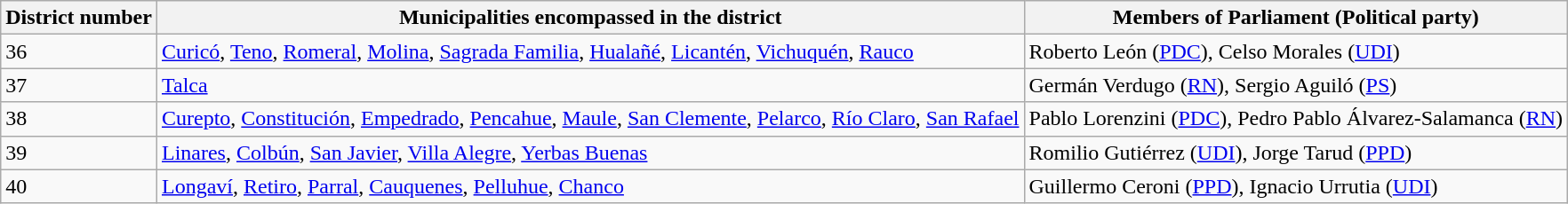<table class="wikitable">
<tr>
<th>District number</th>
<th>Municipalities encompassed in the district</th>
<th>Members of Parliament (Political party)</th>
</tr>
<tr>
<td>36</td>
<td><a href='#'>Curicó</a>,  <a href='#'>Teno</a>, <a href='#'>Romeral</a>, <a href='#'>Molina</a>, <a href='#'>Sagrada Familia</a>, <a href='#'>Hualañé</a>, <a href='#'>Licantén</a>, <a href='#'>Vichuquén</a>, <a href='#'>Rauco</a></td>
<td>Roberto León (<a href='#'>PDC</a>), Celso Morales (<a href='#'>UDI</a>)</td>
</tr>
<tr>
<td>37</td>
<td><a href='#'>Talca</a></td>
<td>Germán Verdugo (<a href='#'>RN</a>), Sergio Aguiló (<a href='#'>PS</a>)</td>
</tr>
<tr>
<td>38</td>
<td><a href='#'>Curepto</a>, <a href='#'>Constitución</a>, <a href='#'>Empedrado</a>, <a href='#'>Pencahue</a>, <a href='#'>Maule</a>, <a href='#'>San Clemente</a>, <a href='#'>Pelarco</a>, <a href='#'>Río Claro</a>, <a href='#'>San Rafael</a></td>
<td>Pablo Lorenzini (<a href='#'>PDC</a>), Pedro Pablo Álvarez-Salamanca (<a href='#'>RN</a>)</td>
</tr>
<tr>
<td>39</td>
<td><a href='#'>Linares</a>, <a href='#'>Colbún</a>, <a href='#'>San Javier</a>, <a href='#'>Villa Alegre</a>, <a href='#'>Yerbas Buenas</a></td>
<td>Romilio Gutiérrez (<a href='#'>UDI</a>), Jorge Tarud (<a href='#'>PPD</a>)</td>
</tr>
<tr>
<td>40</td>
<td><a href='#'>Longaví</a>, <a href='#'>Retiro</a>, <a href='#'>Parral</a>, <a href='#'>Cauquenes</a>, <a href='#'>Pelluhue</a>, <a href='#'>Chanco</a></td>
<td>Guillermo Ceroni (<a href='#'>PPD</a>), Ignacio Urrutia (<a href='#'>UDI</a>)</td>
</tr>
</table>
